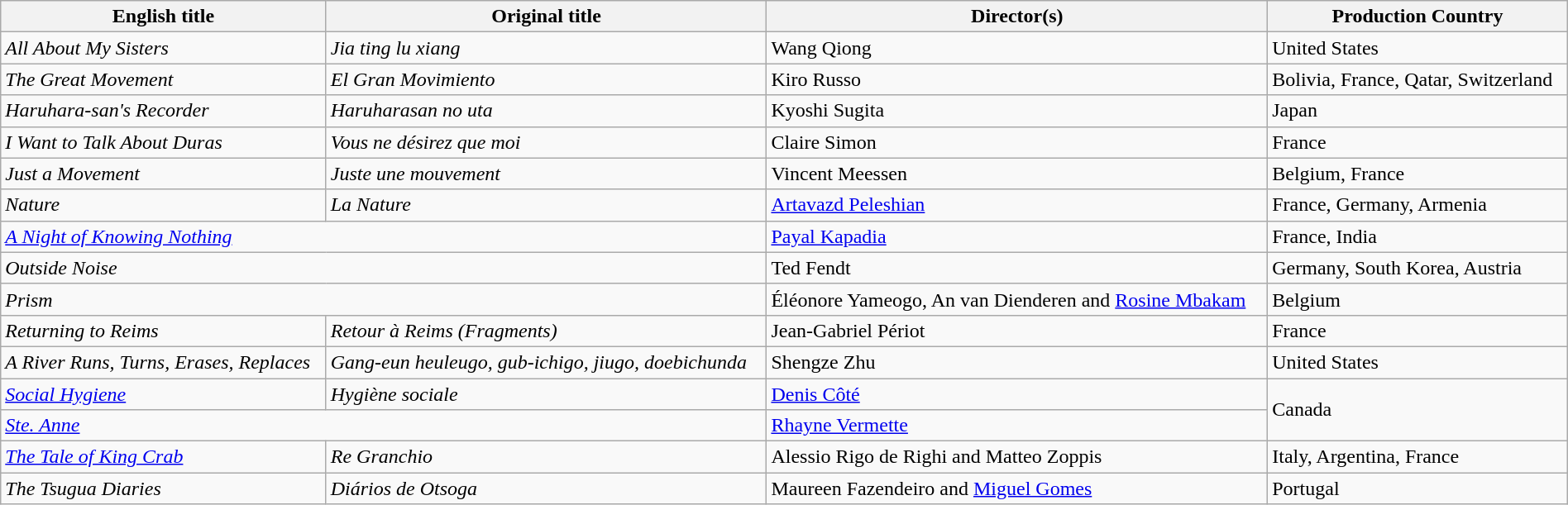<table class="wikitable" width="100%">
<tr>
<th>English title</th>
<th>Original title</th>
<th>Director(s)</th>
<th>Production Country</th>
</tr>
<tr>
<td><em>All About My Sisters</em></td>
<td><em>Jia ting lu xiang</em></td>
<td>Wang Qiong</td>
<td>United States</td>
</tr>
<tr>
<td><em>The Great Movement</em></td>
<td><em>El Gran Movimiento</em></td>
<td>Kiro Russo</td>
<td>Bolivia, France, Qatar, Switzerland</td>
</tr>
<tr>
<td><em>Haruhara-san's Recorder</em></td>
<td><em>Haruharasan no uta</em></td>
<td>Kyoshi Sugita</td>
<td>Japan</td>
</tr>
<tr>
<td><em>I Want to Talk About Duras</em></td>
<td><em>Vous ne désirez que moi</em></td>
<td>Claire Simon</td>
<td>France</td>
</tr>
<tr>
<td><em>Just a Movement</em></td>
<td><em>Juste une mouvement</em></td>
<td>Vincent Meessen</td>
<td>Belgium, France</td>
</tr>
<tr>
<td><em>Nature</em></td>
<td><em>La Nature</em></td>
<td><a href='#'>Artavazd Peleshian</a></td>
<td>France, Germany, Armenia</td>
</tr>
<tr>
<td colspan="2"><em><a href='#'>A Night of Knowing Nothing</a></em></td>
<td><a href='#'>Payal Kapadia</a></td>
<td>France, India</td>
</tr>
<tr>
<td colspan="2"><em>Outside Noise</em></td>
<td>Ted Fendt</td>
<td>Germany, South Korea, Austria</td>
</tr>
<tr>
<td colspan="2"><em>Prism</em></td>
<td>Éléonore Yameogo, An van Dienderen and <a href='#'>Rosine Mbakam</a></td>
<td>Belgium</td>
</tr>
<tr>
<td><em>Returning to Reims</em></td>
<td><em>Retour à Reims (Fragments)</em></td>
<td>Jean-Gabriel Périot</td>
<td>France</td>
</tr>
<tr>
<td><em>A River Runs, Turns, Erases, Replaces</em></td>
<td><em>Gang-eun heuleugo, gub-ichigo, jiugo, doebichunda</em></td>
<td>Shengze Zhu</td>
<td>United States</td>
</tr>
<tr>
<td><em><a href='#'>Social Hygiene</a></em></td>
<td><em>Hygiène sociale</em></td>
<td><a href='#'>Denis Côté</a></td>
<td rowspan="2">Canada</td>
</tr>
<tr>
<td colspan="2"><em><a href='#'>Ste. Anne</a></em></td>
<td><a href='#'>Rhayne Vermette</a></td>
</tr>
<tr>
<td><em><a href='#'>The Tale of King Crab</a></em></td>
<td><em>Re Granchio</em></td>
<td>Alessio Rigo de Righi and Matteo Zoppis</td>
<td>Italy, Argentina, France</td>
</tr>
<tr>
<td><em>The Tsugua Diaries</em></td>
<td><em>Diários de Otsoga</em></td>
<td>Maureen Fazendeiro and <a href='#'>Miguel Gomes</a></td>
<td>Portugal</td>
</tr>
</table>
